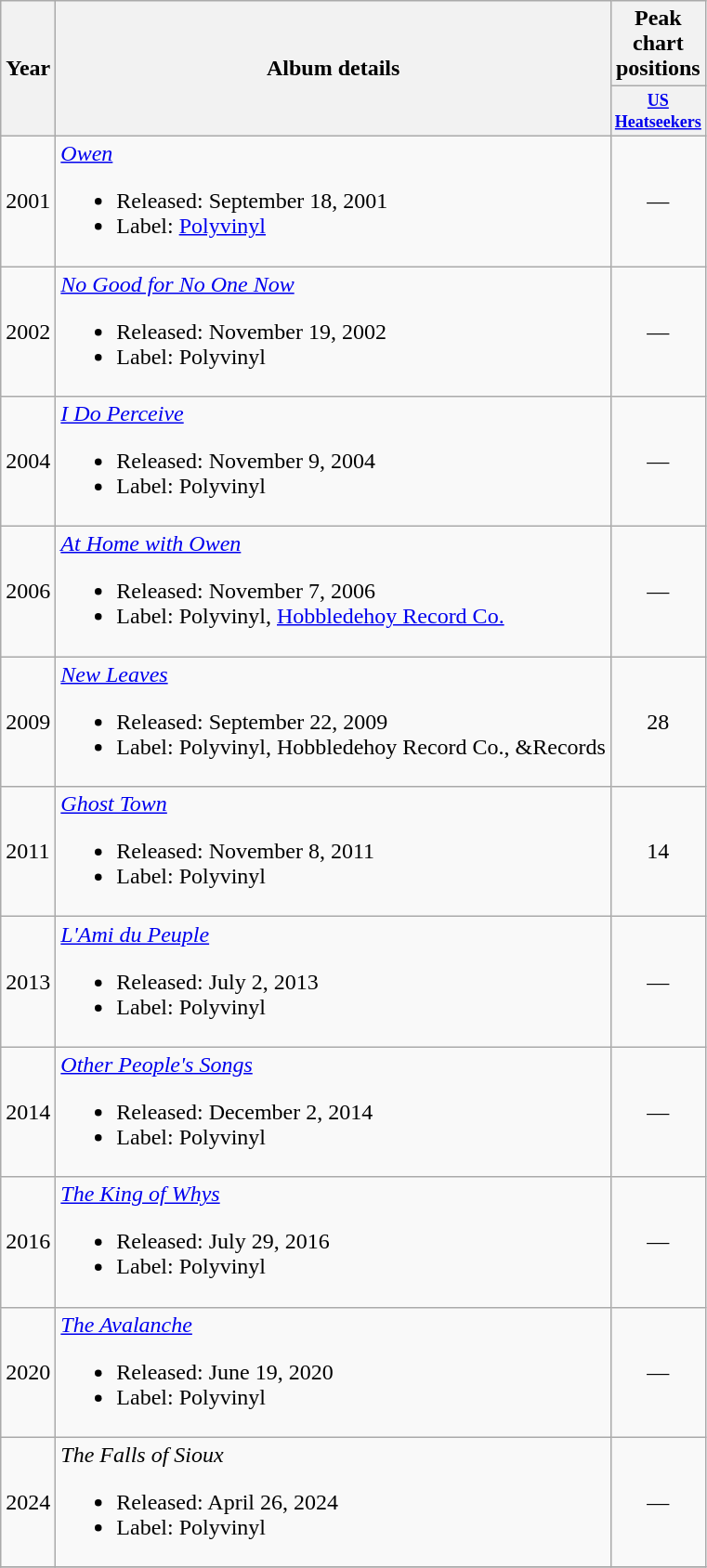<table class ="wikitable">
<tr>
<th rowspan="2">Year</th>
<th rowspan="2">Album details</th>
<th colspan="1">Peak chart positions</th>
</tr>
<tr>
<th style="width:4em;font-size:75%"><a href='#'>US Heatseekers</a><br></th>
</tr>
<tr>
<td>2001</td>
<td><em><a href='#'>Owen</a></em><br><ul><li>Released: September 18, 2001</li><li>Label: <a href='#'>Polyvinyl</a></li></ul></td>
<td style="text-align:center;">—</td>
</tr>
<tr>
<td>2002</td>
<td><em><a href='#'>No Good for No One Now</a></em><br><ul><li>Released: November 19, 2002</li><li>Label: Polyvinyl</li></ul></td>
<td style="text-align:center;">—</td>
</tr>
<tr>
<td>2004</td>
<td><em><a href='#'>I Do Perceive</a></em><br><ul><li>Released: November 9, 2004</li><li>Label: Polyvinyl</li></ul></td>
<td style="text-align:center;">—</td>
</tr>
<tr>
<td>2006</td>
<td><em><a href='#'>At Home with Owen</a></em><br><ul><li>Released: November 7, 2006</li><li>Label: Polyvinyl, <a href='#'>Hobbledehoy Record Co.</a></li></ul></td>
<td style="text-align:center;">—</td>
</tr>
<tr>
<td>2009</td>
<td><em><a href='#'>New Leaves</a></em><br><ul><li>Released: September 22, 2009</li><li>Label: Polyvinyl, Hobbledehoy Record Co., &Records</li></ul></td>
<td style="text-align:center;">28</td>
</tr>
<tr>
<td>2011</td>
<td><em><a href='#'>Ghost Town</a></em><br><ul><li>Released: November 8, 2011</li><li>Label: Polyvinyl</li></ul></td>
<td style="text-align:center;">14</td>
</tr>
<tr>
<td>2013</td>
<td><em><a href='#'>L'Ami du Peuple</a></em><br><ul><li>Released: July 2, 2013</li><li>Label: Polyvinyl</li></ul></td>
<td style="text-align:center;">—</td>
</tr>
<tr>
<td>2014</td>
<td><em><a href='#'>Other People's Songs</a></em><br><ul><li>Released: December 2, 2014</li><li>Label: Polyvinyl</li></ul></td>
<td style="text-align:center;">—</td>
</tr>
<tr>
<td>2016</td>
<td><em><a href='#'>The King of Whys</a></em><br><ul><li>Released: July 29, 2016</li><li>Label: Polyvinyl</li></ul></td>
<td style="text-align:center;">—</td>
</tr>
<tr>
<td>2020</td>
<td><em><a href='#'>The Avalanche</a></em><br><ul><li>Released: June 19, 2020</li><li>Label: Polyvinyl</li></ul></td>
<td style="text-align:center;">—</td>
</tr>
<tr>
<td>2024</td>
<td><em>The Falls of Sioux</em><br><ul><li>Released: April 26, 2024</li><li>Label: Polyvinyl</li></ul></td>
<td style="text-align:center;">—</td>
</tr>
<tr>
</tr>
</table>
